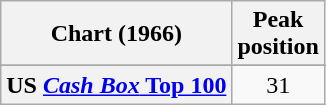<table class="wikitable plainrowheaders sortable">
<tr>
<th align="left">Chart (1966)</th>
<th align="center">Peak<br>position</th>
</tr>
<tr>
</tr>
<tr>
</tr>
<tr>
<th scope="row">US <a href='#'><em>Cash Box</em> Top 100</a></th>
<td align="center">31</td>
</tr>
</table>
